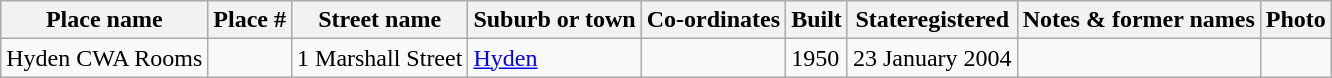<table class="wikitable sortable">
<tr>
<th>Place name</th>
<th>Place #</th>
<th>Street name</th>
<th>Suburb or town</th>
<th>Co-ordinates</th>
<th>Built</th>
<th>Stateregistered</th>
<th class="unsortable">Notes & former names</th>
<th class="unsortable">Photo</th>
</tr>
<tr>
<td>Hyden CWA Rooms</td>
<td></td>
<td>1 Marshall Street</td>
<td><a href='#'>Hyden</a></td>
<td></td>
<td>1950</td>
<td>23 January 2004</td>
<td></td>
<td></td>
</tr>
</table>
